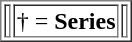<table style="float: right;" border="1">
<tr>
<td></td>
<td rowspan="2">† = <strong>Series</strong></td>
<td></td>
</tr>
</table>
